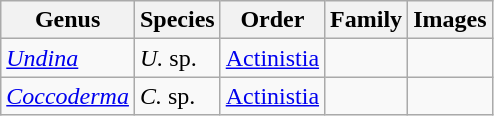<table class="wikitable sortable">
<tr>
<th>Genus</th>
<th>Species</th>
<th>Order</th>
<th>Family</th>
<th>Images</th>
</tr>
<tr>
<td><em><a href='#'>Undina</a></em></td>
<td><em>U.</em> sp.</td>
<td><a href='#'>Actinistia</a></td>
<td></td>
<td></td>
</tr>
<tr>
<td><em><a href='#'>Coccoderma</a></em></td>
<td><em>C.</em> sp.</td>
<td><a href='#'>Actinistia</a></td>
<td></td>
<td></td>
</tr>
</table>
